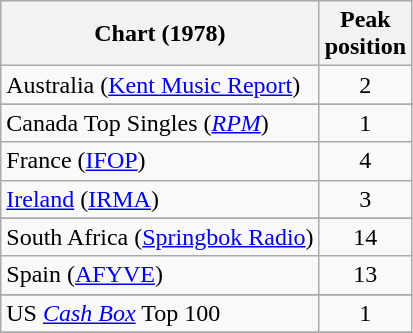<table class="wikitable sortable plainrowheaders">
<tr>
<th>Chart (1978)</th>
<th>Peak<br>position</th>
</tr>
<tr>
<td>Australia (<a href='#'>Kent Music Report</a>)</td>
<td style="text-align:center;">2</td>
</tr>
<tr>
</tr>
<tr>
<td>Canada Top Singles (<em><a href='#'>RPM</a></em>)</td>
<td style="text-align:center;">1</td>
</tr>
<tr>
<td>France (<a href='#'>IFOP</a>)</td>
<td align="center">4</td>
</tr>
<tr>
<td><a href='#'>Ireland</a> (<a href='#'>IRMA</a>)</td>
<td style="text-align:center;">3</td>
</tr>
<tr>
</tr>
<tr>
</tr>
<tr>
</tr>
<tr>
</tr>
<tr>
<td>South Africa (<a href='#'>Springbok Radio</a>)</td>
<td align="center">14</td>
</tr>
<tr>
<td>Spain (<a href='#'>AFYVE</a>)</td>
<td align="center">13</td>
</tr>
<tr>
</tr>
<tr>
</tr>
<tr>
</tr>
<tr>
</tr>
<tr>
</tr>
<tr>
<td>US <em><a href='#'>Cash Box</a></em> Top 100</td>
<td style="text-align:center;">1</td>
</tr>
<tr>
</tr>
</table>
